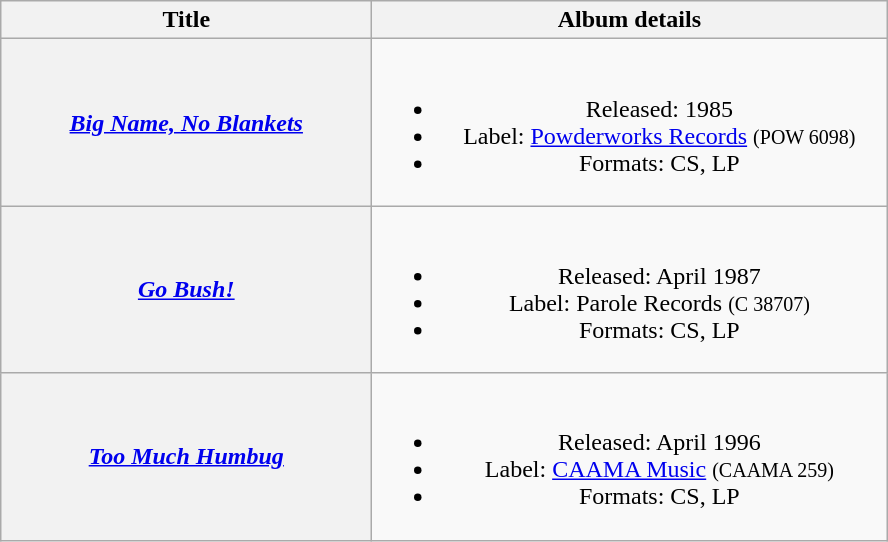<table class="wikitable plainrowheaders" style="text-align:center;">
<tr>
<th scope="col" style="width:15em;">Title</th>
<th scope="col" style="width:21em;">Album details</th>
</tr>
<tr>
<th scope="row"><em><a href='#'>Big Name, No Blankets</a></em></th>
<td><br><ul><li>Released: 1985</li><li>Label: <a href='#'>Powderworks Records</a> <small>(POW 6098)</small></li><li>Formats: CS, LP</li></ul></td>
</tr>
<tr>
<th scope="row"><em><a href='#'>Go Bush!</a></em></th>
<td><br><ul><li>Released: April 1987</li><li>Label: Parole Records <small>(C 38707)</small></li><li>Formats: CS, LP</li></ul></td>
</tr>
<tr>
<th scope="row"><em><a href='#'>Too Much Humbug</a></em></th>
<td><br><ul><li>Released: April 1996</li><li>Label: <a href='#'>CAAMA Music</a> <small>(CAAMA 259)</small></li><li>Formats: CS, LP</li></ul></td>
</tr>
</table>
